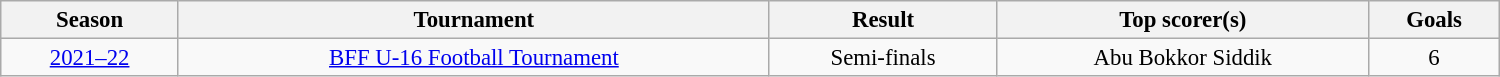<table class="wikitable sortable" style="text-align: center; font-size: 95%; width: 1000px"">
<tr>
<th>Season</th>
<th>Tournament</th>
<th>Result</th>
<th>Top scorer(s)</th>
<th>Goals</th>
</tr>
<tr>
<td><a href='#'>2021–22</a></td>
<td><a href='#'>BFF U-16 Football Tournament</a></td>
<td>Semi-finals</td>
<td>Abu Bokkor Siddik</td>
<td>6</td>
</tr>
</table>
